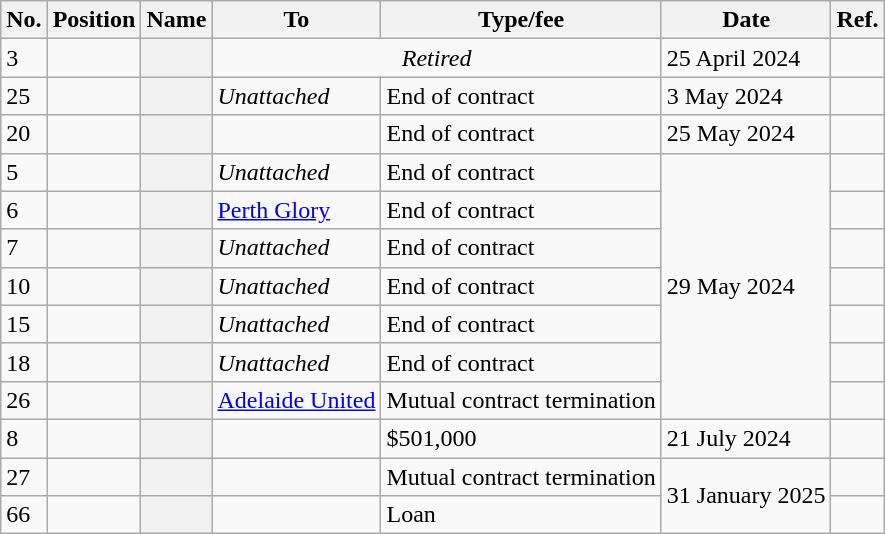<table class="wikitable plainrowheaders sortable" style="text-align:center; text-align:left">
<tr>
<th>No.</th>
<th>Position</th>
<th>Name</th>
<th>To</th>
<th>Type/fee</th>
<th>Date</th>
<th>Ref.</th>
</tr>
<tr>
<td>3</td>
<td></td>
<th scope="row"></th>
<td colspan="2" align="center"><em>Retired</em></td>
<td>25 April 2024</td>
<td></td>
</tr>
<tr>
<td>25</td>
<td></td>
<th scope="row"></th>
<td><em>Unattached</em></td>
<td>End of contract</td>
<td>3 May 2024</td>
<td></td>
</tr>
<tr>
<td>20</td>
<td></td>
<th scope="row"></th>
<td></td>
<td>End of contract</td>
<td>25 May 2024</td>
<td></td>
</tr>
<tr>
<td>5</td>
<td></td>
<th scope="row"></th>
<td><em>Unattached</em></td>
<td>End of contract</td>
<td rowspan="7">29 May 2024</td>
<td></td>
</tr>
<tr>
<td>6</td>
<td></td>
<th scope="row"></th>
<td><a href='#'>Perth Glory</a></td>
<td>End of contract</td>
<td></td>
</tr>
<tr>
<td>7</td>
<td></td>
<th scope="row"></th>
<td><em>Unattached</em></td>
<td>End of contract</td>
<td></td>
</tr>
<tr>
<td>10</td>
<td></td>
<th scope="row"></th>
<td><em>Unattached</em></td>
<td>End of contract</td>
<td></td>
</tr>
<tr>
<td>15</td>
<td></td>
<th scope="row"></th>
<td><em>Unattached</em></td>
<td>End of contract</td>
<td></td>
</tr>
<tr>
<td>18</td>
<td></td>
<th scope="row"></th>
<td><em>Unattached</em></td>
<td>End of contract</td>
<td></td>
</tr>
<tr>
<td>26</td>
<td></td>
<th scope="row"></th>
<td><a href='#'>Adelaide United</a></td>
<td>Mutual contract termination</td>
<td></td>
</tr>
<tr>
<td>8</td>
<td></td>
<th scope="row"></th>
<td></td>
<td>$501,000</td>
<td>21 July 2024</td>
<td></td>
</tr>
<tr>
<td>27</td>
<td></td>
<th scope="row"></th>
<td></td>
<td>Mutual contract termination</td>
<td rowspan="2">31 January 2025</td>
<td></td>
</tr>
<tr>
<td>66</td>
<td></td>
<th scope="row"></th>
<td></td>
<td>Loan</td>
<td></td>
</tr>
</table>
